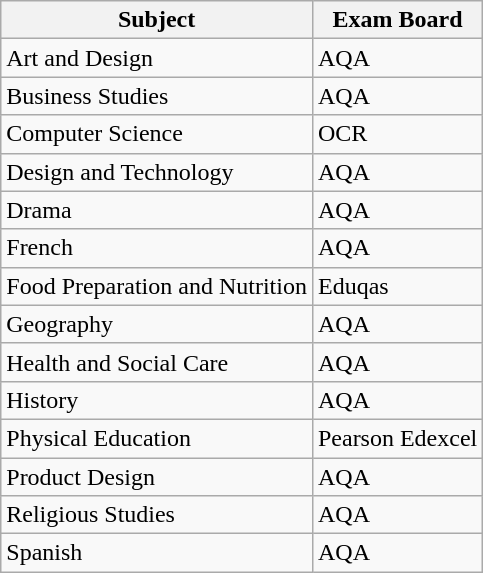<table class="wikitable sortable mw-collapsible mw-collapsed">
<tr>
<th>Subject</th>
<th>Exam Board</th>
</tr>
<tr>
<td>Art and Design</td>
<td>AQA</td>
</tr>
<tr>
<td>Business Studies</td>
<td>AQA</td>
</tr>
<tr>
<td>Computer Science</td>
<td>OCR</td>
</tr>
<tr>
<td>Design and Technology</td>
<td>AQA</td>
</tr>
<tr>
<td>Drama</td>
<td>AQA</td>
</tr>
<tr>
<td>French</td>
<td>AQA</td>
</tr>
<tr>
<td>Food Preparation and Nutrition</td>
<td>Eduqas</td>
</tr>
<tr>
<td>Geography</td>
<td>AQA</td>
</tr>
<tr>
<td>Health and Social Care</td>
<td>AQA</td>
</tr>
<tr>
<td>History</td>
<td>AQA</td>
</tr>
<tr>
<td>Physical Education</td>
<td>Pearson Edexcel</td>
</tr>
<tr>
<td>Product Design</td>
<td>AQA</td>
</tr>
<tr>
<td>Religious Studies</td>
<td>AQA</td>
</tr>
<tr>
<td>Spanish</td>
<td>AQA</td>
</tr>
</table>
